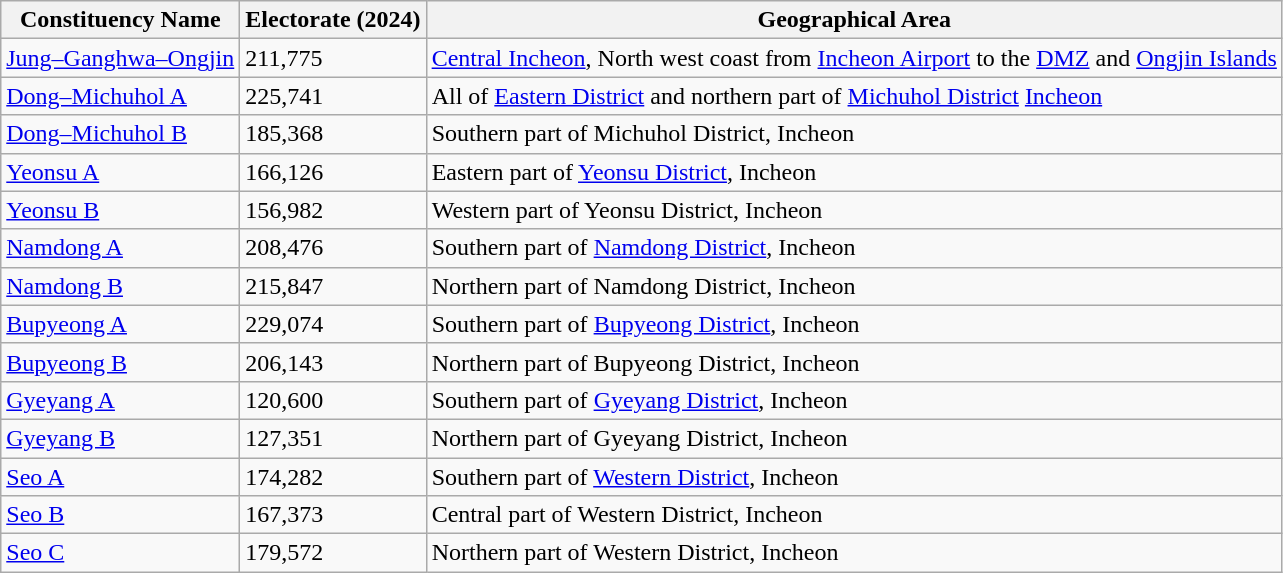<table class="wikitable">
<tr>
<th>Constituency Name</th>
<th>Electorate (2024)</th>
<th>Geographical Area</th>
</tr>
<tr>
<td><a href='#'>Jung–Ganghwa–Ongjin</a></td>
<td>211,775</td>
<td><a href='#'>Central Incheon</a>, North west coast from <a href='#'>Incheon Airport</a> to the <a href='#'>DMZ</a> and <a href='#'>Ongjin Islands</a></td>
</tr>
<tr>
<td><a href='#'>Dong–Michuhol A</a></td>
<td>225,741</td>
<td>All of <a href='#'>Eastern District</a> and northern part of <a href='#'>Michuhol District</a> <a href='#'>Incheon</a></td>
</tr>
<tr>
<td><a href='#'>Dong–Michuhol B</a></td>
<td>185,368</td>
<td>Southern part of Michuhol District, Incheon</td>
</tr>
<tr>
<td><a href='#'>Yeonsu A</a></td>
<td>166,126</td>
<td>Eastern part of <a href='#'>Yeonsu District</a>, Incheon</td>
</tr>
<tr>
<td><a href='#'>Yeonsu B</a></td>
<td>156,982</td>
<td>Western part of Yeonsu District, Incheon</td>
</tr>
<tr>
<td><a href='#'>Namdong A</a></td>
<td>208,476</td>
<td>Southern part of <a href='#'>Namdong District</a>, Incheon</td>
</tr>
<tr>
<td><a href='#'>Namdong B</a></td>
<td>215,847</td>
<td>Northern part of Namdong District, Incheon</td>
</tr>
<tr>
<td><a href='#'>Bupyeong A</a></td>
<td>229,074</td>
<td>Southern part of <a href='#'>Bupyeong District</a>, Incheon</td>
</tr>
<tr>
<td><a href='#'>Bupyeong B</a></td>
<td>206,143</td>
<td>Northern part of Bupyeong District, Incheon</td>
</tr>
<tr>
<td><a href='#'>Gyeyang A</a></td>
<td>120,600</td>
<td>Southern part of <a href='#'>Gyeyang District</a>, Incheon</td>
</tr>
<tr>
<td><a href='#'>Gyeyang B</a></td>
<td>127,351</td>
<td>Northern part of Gyeyang District, Incheon</td>
</tr>
<tr>
<td><a href='#'>Seo A</a></td>
<td>174,282</td>
<td>Southern part of <a href='#'>Western District</a>, Incheon</td>
</tr>
<tr>
<td><a href='#'>Seo B</a></td>
<td>167,373</td>
<td>Central part of Western District, Incheon</td>
</tr>
<tr>
<td><a href='#'>Seo C</a></td>
<td>179,572</td>
<td>Northern part of Western District, Incheon</td>
</tr>
</table>
